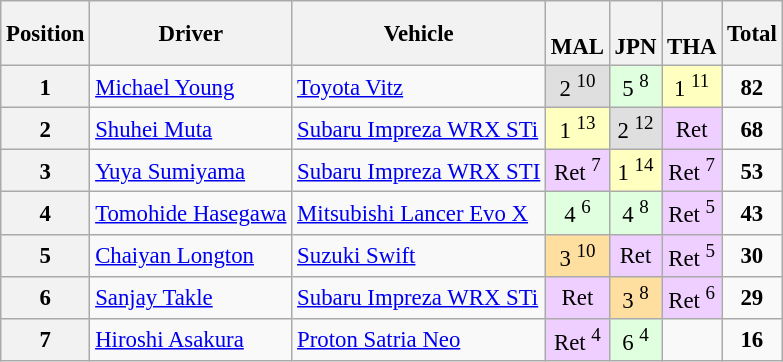<table class="wikitable" style="font-size: 95%;">
<tr>
<th>Position</th>
<th>Driver</th>
<th>Vehicle</th>
<th><br>MAL</th>
<th><br>JPN</th>
<th><br>THA</th>
<th>Total</th>
</tr>
<tr>
<th>1</th>
<td> <a href='#'>Michael Young</a></td>
<td><a href='#'>Toyota Vitz</a></td>
<td align="center" style="background:#dfdfdf;">2 <sup>10</sup></td>
<td align="center" style="background:#dfffdf;">5 <sup>8</sup></td>
<td align="center" style="background:#ffffbf;">1 <sup>11</sup></td>
<td align="center"><strong>82</strong></td>
</tr>
<tr>
<th>2</th>
<td> <a href='#'>Shuhei Muta</a></td>
<td><a href='#'>Subaru Impreza WRX STi</a></td>
<td align="center" style="background:#ffffbf;">1 <sup>13</sup></td>
<td align="center" style="background:#dfdfdf;">2 <sup>12</sup></td>
<td align="center" style="background:#efcfff;">Ret</td>
<td align="center"><strong>68</strong></td>
</tr>
<tr>
<th>3</th>
<td> <a href='#'>Yuya Sumiyama</a></td>
<td><a href='#'>Subaru Impreza WRX STI</a></td>
<td align="center" style="background:#efcfff;">Ret <sup>7</sup></td>
<td align="center" style="background:#ffffbf;">1 <sup>14</sup></td>
<td align="center" style="background:#efcfff;">Ret <sup>7</sup></td>
<td align="center"><strong>53</strong></td>
</tr>
<tr>
<th>4</th>
<td> <a href='#'>Tomohide Hasegawa</a></td>
<td><a href='#'>Mitsubishi Lancer Evo X</a></td>
<td align="center" style="background:#dfffdf;">4 <sup>6</sup></td>
<td align="center" style="background:#dfffdf;">4 <sup>8</sup></td>
<td align="center" style="background:#efcfff;">Ret <sup>5</sup></td>
<td align="center"><strong>43</strong></td>
</tr>
<tr>
<th>5</th>
<td> <a href='#'>Chaiyan Longton</a></td>
<td><a href='#'>Suzuki Swift</a></td>
<td align="center" style="background:#ffdf9f;">3 <sup>10</sup></td>
<td align="center" style="background:#efcfff;">Ret</td>
<td align="center" style="background:#efcfff;">Ret <sup>5</sup></td>
<td align="center"><strong>30</strong></td>
</tr>
<tr>
<th>6</th>
<td> <a href='#'>Sanjay Takle</a></td>
<td><a href='#'>Subaru Impreza WRX STi</a></td>
<td align="center" style="background:#efcfff;">Ret</td>
<td align="center" style="background:#ffdf9f;">3 <sup>8</sup></td>
<td align="center" style="background:#efcfff;">Ret <sup>6</sup></td>
<td align="center"><strong>29</strong></td>
</tr>
<tr>
<th>7</th>
<td> <a href='#'>Hiroshi Asakura</a></td>
<td><a href='#'>Proton Satria Neo</a></td>
<td align="center" style="background:#efcfff;">Ret <sup>4</sup></td>
<td align="center" style="background:#dfffdf;">6 <sup>4</sup></td>
<td></td>
<td align="center"><strong>16</strong></td>
</tr>
</table>
